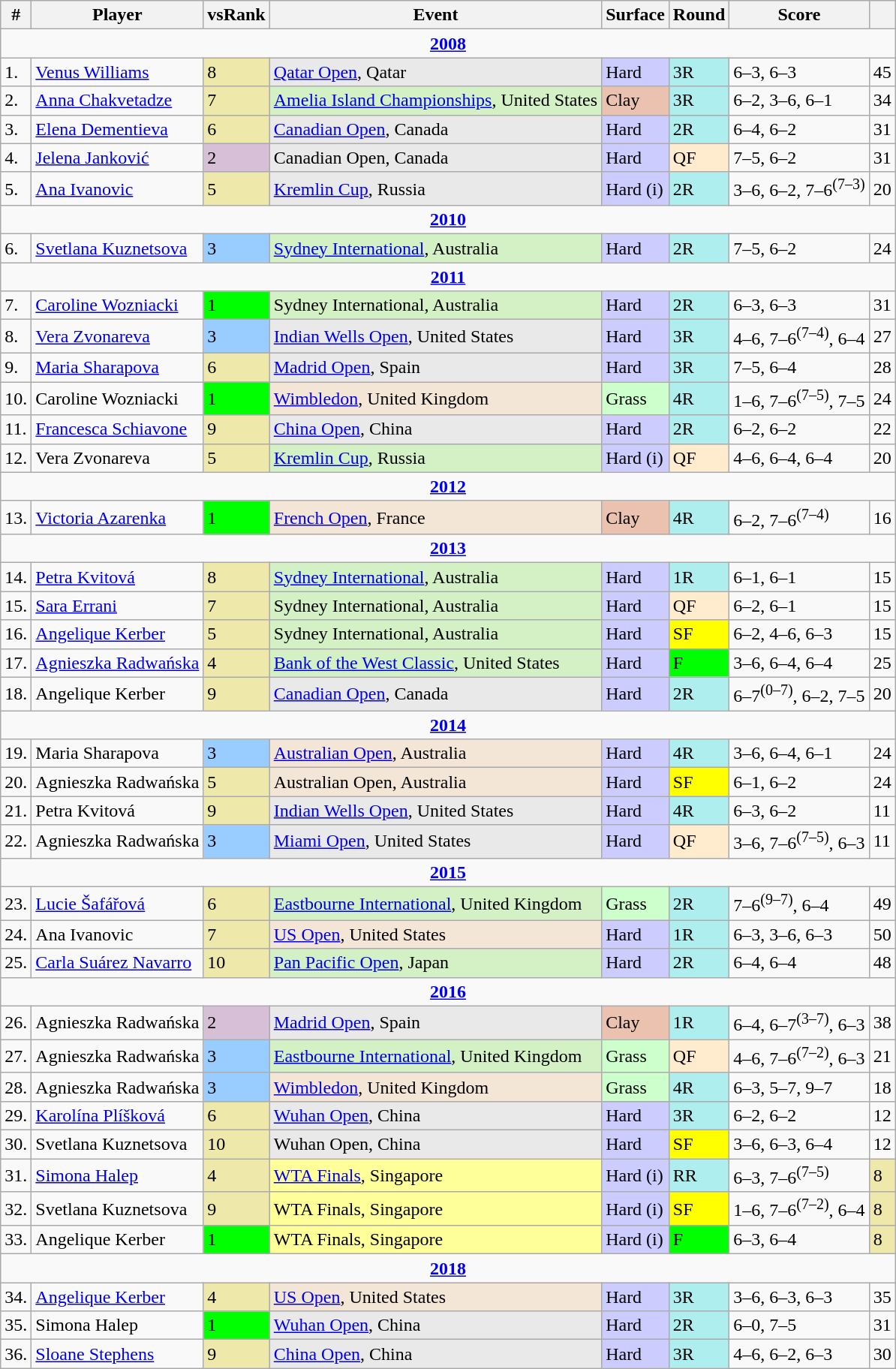<table class="wikitable sortable">
<tr>
<th>#</th>
<th>Player</th>
<th>vsRank</th>
<th>Event</th>
<th>Surface</th>
<th>Round</th>
<th>Score</th>
<th></th>
</tr>
<tr>
<td colspan="8" style="text-align:center"><strong><a href='#'>2008</a></strong></td>
</tr>
<tr>
<td>1.</td>
<td> <a href='#'>Venus Williams</a></td>
<td bgcolor="EEE8AA">8</td>
<td bgcolor="e9e9e9"><a href='#'>Qatar Open</a>, Qatar</td>
<td bgcolor="CCCCFF">Hard</td>
<td bgcolor="afeeee">3R</td>
<td>6–3, 6–3</td>
<td>45</td>
</tr>
<tr>
<td>2.</td>
<td> <a href='#'>Anna Chakvetadze</a></td>
<td bgcolor="EEE8AA">7</td>
<td bgcolor="d4f1c5"><a href='#'>Amelia Island Championships</a>, United States</td>
<td bgcolor="EBC2AF">Clay</td>
<td bgcolor="afeeee">3R</td>
<td>6–2, 3–6, 6–1</td>
<td>34</td>
</tr>
<tr>
<td>3.</td>
<td> <a href='#'>Elena Dementieva</a></td>
<td bgcolor="EEE8AA">6</td>
<td bgcolor="e9e9e9"><a href='#'>Canadian Open</a>, Canada</td>
<td bgcolor="CCCCFF">Hard</td>
<td bgcolor="afeeee">2R</td>
<td>6–4, 6–2</td>
<td>31</td>
</tr>
<tr>
<td>4.</td>
<td> <a href='#'>Jelena Janković</a></td>
<td bgcolor="thistle">2</td>
<td bgcolor="e9e9e9">Canadian Open, Canada</td>
<td bgcolor="CCCCFF">Hard</td>
<td bgcolor="ffebcd">QF</td>
<td>7–5, 6–2</td>
<td>31</td>
</tr>
<tr>
<td>5.</td>
<td> <a href='#'>Ana Ivanovic</a></td>
<td bgcolor="EEE8AA">5</td>
<td bgcolor="e9e9e9"><a href='#'>Kremlin Cup</a>, Russia</td>
<td bgcolor="CCCCFF">Hard (i)</td>
<td bgcolor="afeeee">2R</td>
<td>3–6, 6–2, 7–6<sup>(7–3)</sup></td>
<td>20</td>
</tr>
<tr>
<td colspan="8" style="text-align:center"><strong><a href='#'>2010</a></strong></td>
</tr>
<tr>
<td>6.</td>
<td> <a href='#'>Svetlana Kuznetsova</a></td>
<td bgcolor="99ccff">3</td>
<td bgcolor="d4f1c5"><a href='#'>Sydney International</a>, Australia</td>
<td bgcolor="CCCCFF">Hard</td>
<td bgcolor="afeeee">2R</td>
<td>7–5, 6–2</td>
<td>24</td>
</tr>
<tr>
<td colspan="8" style="text-align:center"><strong><a href='#'>2011</a></strong></td>
</tr>
<tr>
<td>7.</td>
<td> <a href='#'>Caroline Wozniacki</a></td>
<td bgcolor="lime">1</td>
<td bgcolor="d4f1c5">Sydney International, Australia</td>
<td bgcolor="CCCCFF">Hard</td>
<td bgcolor="afeeee">2R</td>
<td>6–3, 6–3</td>
<td>31</td>
</tr>
<tr>
<td>8.</td>
<td> <a href='#'>Vera Zvonareva</a></td>
<td bgcolor="99ccff">3</td>
<td bgcolor="e9e9e9"><a href='#'>Indian Wells Open</a>, United States</td>
<td bgcolor="CCCCFF">Hard</td>
<td bgcolor="afeeee">3R</td>
<td>4–6, 7–6<sup>(7–4)</sup>, 6–4</td>
<td>27</td>
</tr>
<tr>
<td>9.</td>
<td> <a href='#'>Maria Sharapova</a></td>
<td bgcolor="EEE8AA">6</td>
<td bgcolor="e9e9e9"><a href='#'>Madrid Open</a>, Spain</td>
<td bgcolor="CCCCFF">Hard</td>
<td bgcolor="afeeee">3R</td>
<td>7–5, 6–4</td>
<td>28</td>
</tr>
<tr>
<td>10.</td>
<td> Caroline Wozniacki</td>
<td bgcolor="lime">1</td>
<td bgcolor="f3e6d7"><a href='#'>Wimbledon</a>, United Kingdom</td>
<td bgcolor="CCFFCC">Grass</td>
<td bgcolor="afeeee">4R</td>
<td>1–6, 7–6<sup>(7–5)</sup>, 7–5</td>
<td>24</td>
</tr>
<tr>
<td>11.</td>
<td> <a href='#'>Francesca Schiavone</a></td>
<td bgcolor="EEE8AA">9</td>
<td bgcolor="e9e9e9"><a href='#'>China Open</a>, China</td>
<td bgcolor="CCCCFF">Hard</td>
<td bgcolor="afeeee">2R</td>
<td>6–2, 6–2</td>
<td>22</td>
</tr>
<tr>
<td>12.</td>
<td> Vera Zvonareva</td>
<td bgcolor="EEE8AA">5</td>
<td bgcolor="d4f1c5"><a href='#'>Kremlin Cup</a>, Russia</td>
<td bgcolor="CCCCFF">Hard (i)</td>
<td bgcolor="ffebcd">QF</td>
<td>4–6, 6–4, 6–4</td>
<td>20</td>
</tr>
<tr>
<td colspan="8" style="text-align:center"><strong><a href='#'>2012</a></strong></td>
</tr>
<tr>
<td>13.</td>
<td> <a href='#'>Victoria Azarenka</a></td>
<td bgcolor="lime">1</td>
<td bgcolor="f3e6d7"><a href='#'>French Open</a>, France</td>
<td bgcolor="EBC2AF">Clay</td>
<td bgcolor="afeeee">4R</td>
<td>6–2, 7–6<sup>(7–4)</sup></td>
<td>16</td>
</tr>
<tr>
<td colspan="8" style="text-align:center"><strong><a href='#'>2013</a></strong></td>
</tr>
<tr>
<td>14.</td>
<td> <a href='#'>Petra Kvitová</a></td>
<td bgcolor="EEE8AA">8</td>
<td bgcolor="d4f1c5"><a href='#'>Sydney International</a>, Australia</td>
<td bgcolor="CCCCFF">Hard</td>
<td bgcolor="afeeee">1R</td>
<td>6–1, 6–1</td>
<td>15</td>
</tr>
<tr>
<td>15.</td>
<td> <a href='#'>Sara Errani</a></td>
<td bgcolor="EEE8AA">7</td>
<td bgcolor="d4f1c5">Sydney International, Australia</td>
<td bgcolor="CCCCFF">Hard</td>
<td bgcolor="ffebcd">QF</td>
<td>6–2, 6–1</td>
<td>15</td>
</tr>
<tr>
<td>16.</td>
<td> <a href='#'>Angelique Kerber</a></td>
<td bgcolor="EEE8AA">5</td>
<td bgcolor="d4f1c5">Sydney International, Australia</td>
<td bgcolor="CCCCFF">Hard</td>
<td bgcolor="yellow">SF</td>
<td>6–2, 4–6, 6–3</td>
<td>15</td>
</tr>
<tr>
<td>17.</td>
<td> <a href='#'>Agnieszka Radwańska</a></td>
<td bgcolor="EEE8AA">4</td>
<td bgcolor="d4f1c5"><a href='#'>Bank of the West Classic</a>, United States</td>
<td bgcolor="CCCCFF">Hard</td>
<td bgcolor="lime">F</td>
<td>3–6, 6–4, 6–4</td>
<td>25</td>
</tr>
<tr>
<td>18.</td>
<td> Angelique Kerber</td>
<td bgcolor="EEE8AA">9</td>
<td bgcolor="e9e9e9"><a href='#'>Canadian Open</a>, Canada</td>
<td bgcolor="CCCCFF">Hard</td>
<td bgcolor="afeeee">2R</td>
<td>6–7<sup>(0–7)</sup>, 6–2, 7–5</td>
<td>20</td>
</tr>
<tr>
<td colspan="8" style="text-align:center"><strong><a href='#'>2014</a></strong></td>
</tr>
<tr>
<td>19.</td>
<td> Maria Sharapova</td>
<td bgcolor="99ccff">3</td>
<td bgcolor="f3e6d7"><a href='#'>Australian Open</a>, Australia</td>
<td bgcolor="CCCCFF">Hard</td>
<td bgcolor="afeeee">4R</td>
<td>3–6, 6–4, 6–1</td>
<td>24</td>
</tr>
<tr>
<td>20.</td>
<td> Agnieszka Radwańska</td>
<td bgcolor="EEE8AA">5</td>
<td bgcolor="f3e6d7">Australian Open, Australia</td>
<td bgcolor="CCCCFF">Hard</td>
<td bgcolor="yellow">SF</td>
<td>6–1, 6–2</td>
<td>24</td>
</tr>
<tr>
<td>21.</td>
<td> Petra Kvitová</td>
<td bgcolor="EEE8AA">9</td>
<td bgcolor="e9e9e9"><a href='#'>Indian Wells Open</a>, United States</td>
<td bgcolor="CCCCFF">Hard</td>
<td bgcolor="afeeee">4R</td>
<td>6–3, 6–2</td>
<td>11</td>
</tr>
<tr>
<td>22.</td>
<td> Agnieszka Radwańska</td>
<td bgcolor="99ccff">3</td>
<td bgcolor="e9e9e9"><a href='#'>Miami Open</a>, United States</td>
<td bgcolor="CCCCFF">Hard</td>
<td bgcolor="ffebcd">QF</td>
<td>3–6, 7–6<sup>(7–5)</sup>, 6–3</td>
<td>11</td>
</tr>
<tr>
<td colspan="8" style="text-align:center"><strong><a href='#'>2015</a></strong></td>
</tr>
<tr>
<td>23.</td>
<td> <a href='#'>Lucie Šafářová</a></td>
<td bgcolor="EEE8AA">6</td>
<td bgcolor="d4f1c5"><a href='#'>Eastbourne International</a>, United Kingdom</td>
<td bgcolor="CCFFCC">Grass</td>
<td bgcolor="afeeee">2R</td>
<td>7–6<sup>(9–7)</sup>, 6–4</td>
<td>49</td>
</tr>
<tr>
<td>24.</td>
<td> Ana Ivanovic</td>
<td bgcolor="EEE8AA">7</td>
<td bgcolor="f3e6d7"><a href='#'>US Open</a>, United States</td>
<td bgcolor="CCCCFF">Hard</td>
<td bgcolor="afeeee">1R</td>
<td>6–3, 3–6, 6–3</td>
<td>50</td>
</tr>
<tr>
<td>25.</td>
<td> <a href='#'>Carla Suárez Navarro</a></td>
<td bgcolor="EEE8AA">10</td>
<td bgcolor="d4f1c5"><a href='#'>Pan Pacific Open</a>, Japan</td>
<td bgcolor="ccccff">Hard</td>
<td bgcolor="afeeee">2R</td>
<td>6–4, 6–4</td>
<td>48</td>
</tr>
<tr>
<td colspan="8" style="text-align:center"><strong><a href='#'>2016</a></strong></td>
</tr>
<tr>
<td>26.</td>
<td> Agnieszka Radwańska</td>
<td bgcolor="thistle">2</td>
<td bgcolor="e9e9e9"><a href='#'>Madrid Open</a>, Spain</td>
<td bgcolor="ebc2af">Clay</td>
<td bgcolor="afeeee">1R</td>
<td>6–4, 6–7<sup>(3–7)</sup>, 6–3</td>
<td>38</td>
</tr>
<tr>
<td>27.</td>
<td> Agnieszka Radwańska</td>
<td bgcolor="99ccff">3</td>
<td bgcolor="d4f1c5"><a href='#'>Eastbourne International</a>, United Kingdom</td>
<td bgcolor="CCFFCC">Grass</td>
<td bgcolor="ffebcd">QF</td>
<td>4–6, 7–6<sup>(7–2)</sup>, 6–3</td>
<td>21</td>
</tr>
<tr>
<td>28.</td>
<td> Agnieszka Radwańska</td>
<td bgcolor="99ccff">3</td>
<td bgcolor="f3e6d7"><a href='#'>Wimbledon</a>, United Kingdom</td>
<td bgcolor="CCFFCC">Grass</td>
<td bgcolor="afeeee">4R</td>
<td>6–3, 5–7, 9–7</td>
<td>18</td>
</tr>
<tr>
<td>29.</td>
<td> <a href='#'>Karolína Plíšková</a></td>
<td bgcolor="eee8aa">6</td>
<td bgcolor="e9e9e9"><a href='#'>Wuhan Open</a>, China</td>
<td style="background:#ccf;">Hard</td>
<td style="background:#afeeee;">3R</td>
<td>6–2, 6–2</td>
<td>12</td>
</tr>
<tr>
<td>30.</td>
<td> Svetlana Kuznetsova</td>
<td bgcolor="eee8aa">10</td>
<td bgcolor="e9e9e9">Wuhan Open, China</td>
<td style="background:#ccf;">Hard</td>
<td bgcolor="yellow">SF</td>
<td>3–6, 6–3, 6–4</td>
<td>12</td>
</tr>
<tr>
<td>31.</td>
<td> <a href='#'>Simona Halep</a></td>
<td bgcolor="EEE8AA">4</td>
<td bgcolor="FFFF99"><a href='#'>WTA Finals</a>, Singapore</td>
<td bgcolor="CCCCFF">Hard (i)</td>
<td bgcolor="afeeee">RR</td>
<td>6–3, 7–6<sup>(7–5)</sup></td>
<td bgcolor="EEE8AA">8</td>
</tr>
<tr>
<td>32.</td>
<td> Svetlana Kuznetsova</td>
<td bgcolor="EEE8AA">9</td>
<td bgcolor="FFFF99">WTA Finals, Singapore</td>
<td bgcolor="CCCCFF">Hard (i)</td>
<td bgcolor="yellow">SF</td>
<td>1–6, 7–6<sup>(7–2)</sup>, 6–4</td>
<td bgcolor="EEE8AA">8</td>
</tr>
<tr>
<td>33.</td>
<td> Angelique Kerber</td>
<td bgcolor="lime">1</td>
<td bgcolor="FFFF99">WTA Finals, Singapore</td>
<td bgcolor="CCCCFF">Hard (i)</td>
<td bgcolor="lime">F</td>
<td>6–3, 6–4</td>
<td bgcolor="EEE8AA">8</td>
</tr>
<tr>
<td colspan="8" style="text-align:center"><strong><a href='#'>2018</a></strong></td>
</tr>
<tr>
<td>34.</td>
<td> <a href='#'>Angelique Kerber</a></td>
<td bgcolor="EEE8AA">4</td>
<td bgcolor="f3e6d7"><a href='#'>US Open</a>, United States</td>
<td bgcolor="CCCCFF">Hard</td>
<td bgcolor="afeeee">3R</td>
<td>3–6, 6–3, 6–3</td>
<td>35</td>
</tr>
<tr>
<td>35.</td>
<td> Simona Halep</td>
<td bgcolor="lime">1</td>
<td bgcolor="e9e9e9"><a href='#'>Wuhan Open</a>, China</td>
<td style="background:#ccf;">Hard</td>
<td bgcolor="afeeee">2R</td>
<td>6–0, 7–5</td>
<td>31</td>
</tr>
<tr>
<td>36.</td>
<td> <a href='#'>Sloane Stephens</a></td>
<td bgcolor="EEE8AA">9</td>
<td bgcolor="e9e9e9"><a href='#'>China Open</a>, China</td>
<td style="background:#ccf;">Hard</td>
<td bgcolor="afeeee">3R</td>
<td>4–6, 6–2, 6–3</td>
<td>30</td>
</tr>
</table>
